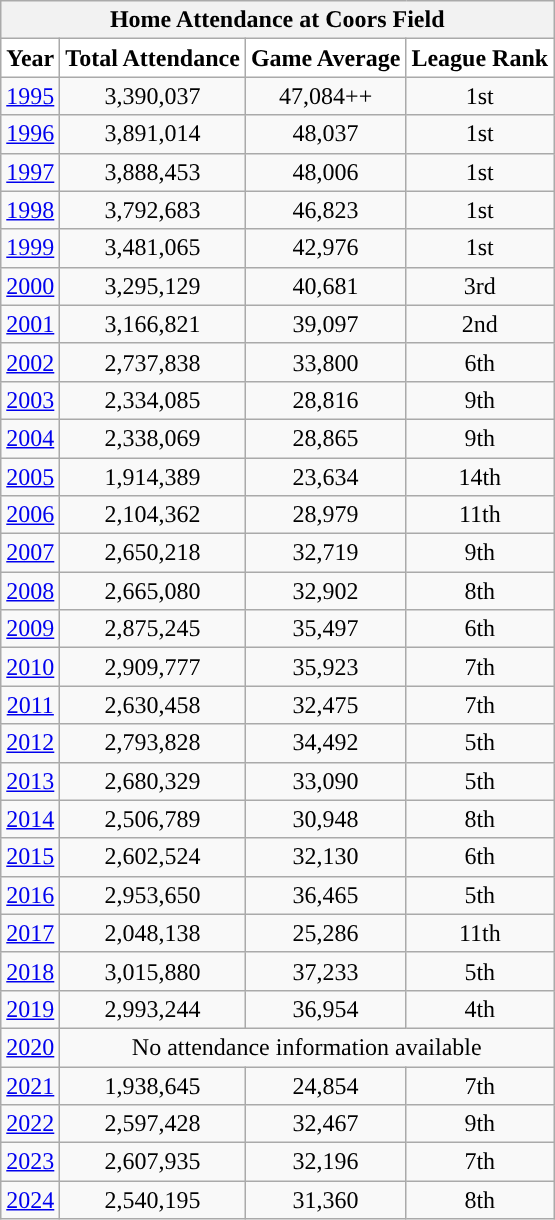<table class="wikitable" style="text-align:center">
<tr>
<th colspan=5>Home Attendance at Coors Field</th>
</tr>
<tr style="background:#FFFFFF; color:#000000;">
<td><strong>Year</strong></td>
<td><strong>Total Attendance</strong></td>
<td><strong>Game Average</strong></td>
<td><strong>League Rank</strong></td>
</tr>
<tr>
<td><a href='#'>1995</a></td>
<td>3,390,037</td>
<td>47,084++</td>
<td>1st</td>
</tr>
<tr>
<td><a href='#'>1996</a></td>
<td>3,891,014</td>
<td>48,037</td>
<td>1st</td>
</tr>
<tr>
<td><a href='#'>1997</a></td>
<td>3,888,453</td>
<td>48,006</td>
<td>1st</td>
</tr>
<tr>
<td><a href='#'>1998</a></td>
<td>3,792,683</td>
<td>46,823</td>
<td>1st</td>
</tr>
<tr>
<td><a href='#'>1999</a></td>
<td>3,481,065</td>
<td>42,976</td>
<td>1st</td>
</tr>
<tr>
<td><a href='#'>2000</a></td>
<td>3,295,129</td>
<td>40,681</td>
<td>3rd</td>
</tr>
<tr>
<td><a href='#'>2001</a></td>
<td>3,166,821</td>
<td>39,097</td>
<td>2nd</td>
</tr>
<tr>
<td><a href='#'>2002</a></td>
<td>2,737,838</td>
<td>33,800</td>
<td>6th</td>
</tr>
<tr>
<td><a href='#'>2003</a></td>
<td>2,334,085</td>
<td>28,816</td>
<td>9th</td>
</tr>
<tr>
<td><a href='#'>2004</a></td>
<td>2,338,069</td>
<td>28,865</td>
<td>9th</td>
</tr>
<tr>
<td><a href='#'>2005</a></td>
<td>1,914,389</td>
<td>23,634</td>
<td>14th</td>
</tr>
<tr>
<td><a href='#'>2006</a></td>
<td>2,104,362</td>
<td>28,979</td>
<td>11th</td>
</tr>
<tr>
<td><a href='#'>2007</a></td>
<td>2,650,218</td>
<td>32,719</td>
<td>9th</td>
</tr>
<tr>
<td><a href='#'>2008</a></td>
<td>2,665,080</td>
<td>32,902</td>
<td>8th</td>
</tr>
<tr>
<td><a href='#'>2009</a></td>
<td>2,875,245</td>
<td>35,497</td>
<td>6th</td>
</tr>
<tr>
<td><a href='#'>2010</a></td>
<td>2,909,777</td>
<td>35,923</td>
<td>7th</td>
</tr>
<tr>
<td><a href='#'>2011</a></td>
<td>2,630,458</td>
<td>32,475</td>
<td>7th</td>
</tr>
<tr>
<td><a href='#'>2012</a></td>
<td>2,793,828</td>
<td>34,492</td>
<td>5th</td>
</tr>
<tr>
<td><a href='#'>2013</a></td>
<td>2,680,329</td>
<td>33,090</td>
<td>5th</td>
</tr>
<tr>
<td><a href='#'>2014</a></td>
<td>2,506,789</td>
<td>30,948</td>
<td>8th</td>
</tr>
<tr>
<td><a href='#'>2015</a></td>
<td>2,602,524</td>
<td>32,130</td>
<td>6th</td>
</tr>
<tr>
<td><a href='#'>2016</a></td>
<td>2,953,650</td>
<td>36,465</td>
<td>5th</td>
</tr>
<tr>
<td><a href='#'>2017</a></td>
<td>2,048,138</td>
<td>25,286</td>
<td>11th</td>
</tr>
<tr>
<td><a href='#'>2018</a></td>
<td>3,015,880</td>
<td>37,233</td>
<td>5th</td>
</tr>
<tr>
<td><a href='#'>2019</a></td>
<td>2,993,244</td>
<td>36,954</td>
<td>4th</td>
</tr>
<tr>
<td><a href='#'>2020</a></td>
<td colspan=3>No attendance information available</td>
</tr>
<tr>
<td><a href='#'>2021</a></td>
<td>1,938,645</td>
<td>24,854</td>
<td>7th</td>
</tr>
<tr>
<td><a href='#'>2022</a></td>
<td>2,597,428</td>
<td>32,467</td>
<td>9th</td>
</tr>
<tr>
<td><a href='#'>2023</a></td>
<td>2,607,935</td>
<td>32,196</td>
<td>7th</td>
</tr>
<tr>
<td><a href='#'>2024</a></td>
<td>2,540,195</td>
<td>31,360</td>
<td>8th</td>
</tr>
</table>
